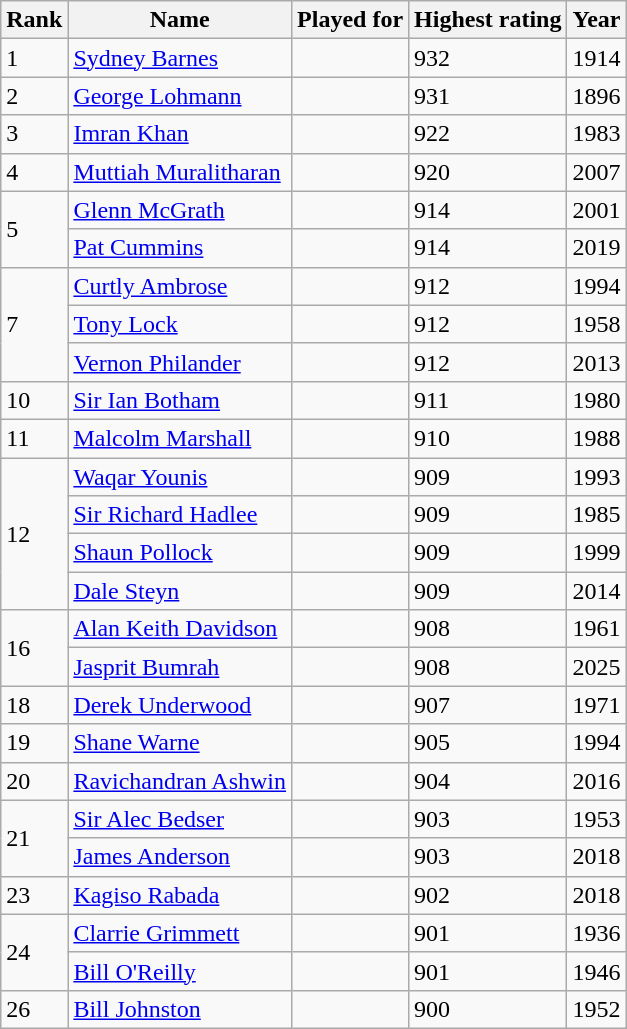<table class=wikitable>
<tr>
<th>Rank</th>
<th>Name</th>
<th>Played for</th>
<th>Highest rating</th>
<th>Year</th>
</tr>
<tr>
<td>1</td>
<td><a href='#'>Sydney Barnes</a></td>
<td></td>
<td>932</td>
<td>1914</td>
</tr>
<tr>
<td>2</td>
<td><a href='#'>George Lohmann</a></td>
<td></td>
<td>931</td>
<td>1896</td>
</tr>
<tr>
<td>3</td>
<td><a href='#'>Imran Khan</a></td>
<td></td>
<td>922</td>
<td>1983</td>
</tr>
<tr>
<td>4</td>
<td><a href='#'>Muttiah Muralitharan</a></td>
<td></td>
<td>920</td>
<td>2007</td>
</tr>
<tr>
<td rowspan=2>5</td>
<td><a href='#'>Glenn McGrath</a></td>
<td></td>
<td>914</td>
<td>2001</td>
</tr>
<tr>
<td><a href='#'>Pat Cummins</a></td>
<td></td>
<td>914</td>
<td>2019</td>
</tr>
<tr>
<td rowspan=3>7</td>
<td><a href='#'>Curtly Ambrose</a></td>
<td></td>
<td>912</td>
<td>1994</td>
</tr>
<tr>
<td><a href='#'>Tony Lock</a></td>
<td></td>
<td>912</td>
<td>1958</td>
</tr>
<tr>
<td><a href='#'>Vernon Philander</a></td>
<td></td>
<td>912</td>
<td>2013</td>
</tr>
<tr>
<td>10</td>
<td><a href='#'>Sir Ian Botham</a></td>
<td></td>
<td>911</td>
<td>1980</td>
</tr>
<tr>
<td>11</td>
<td><a href='#'>Malcolm Marshall</a></td>
<td></td>
<td>910</td>
<td>1988</td>
</tr>
<tr>
<td rowspan=4>12</td>
<td><a href='#'>Waqar Younis</a></td>
<td></td>
<td>909</td>
<td>1993</td>
</tr>
<tr>
<td><a href='#'>Sir Richard Hadlee</a></td>
<td></td>
<td>909</td>
<td>1985</td>
</tr>
<tr>
<td><a href='#'>Shaun Pollock</a></td>
<td></td>
<td>909</td>
<td>1999</td>
</tr>
<tr>
<td><a href='#'>Dale Steyn</a></td>
<td></td>
<td>909</td>
<td>2014</td>
</tr>
<tr>
<td rowspan=2>16</td>
<td><a href='#'>Alan Keith Davidson</a></td>
<td></td>
<td>908</td>
<td>1961</td>
</tr>
<tr>
<td><a href='#'>Jasprit Bumrah</a></td>
<td></td>
<td>908</td>
<td>2025</td>
</tr>
<tr>
<td>18</td>
<td><a href='#'>Derek Underwood</a></td>
<td></td>
<td>907</td>
<td>1971</td>
</tr>
<tr>
<td>19</td>
<td><a href='#'>Shane Warne</a></td>
<td></td>
<td>905</td>
<td>1994</td>
</tr>
<tr>
<td>20</td>
<td><a href='#'>Ravichandran Ashwin</a></td>
<td></td>
<td>904</td>
<td>2016</td>
</tr>
<tr>
<td rowspan=2>21</td>
<td><a href='#'>Sir Alec Bedser</a></td>
<td></td>
<td>903</td>
<td>1953</td>
</tr>
<tr>
<td><a href='#'>James Anderson</a></td>
<td></td>
<td>903</td>
<td>2018</td>
</tr>
<tr>
<td>23</td>
<td><a href='#'>Kagiso Rabada</a></td>
<td></td>
<td>902</td>
<td>2018</td>
</tr>
<tr>
<td rowspan=2>24</td>
<td><a href='#'>Clarrie Grimmett</a></td>
<td></td>
<td>901</td>
<td>1936</td>
</tr>
<tr>
<td><a href='#'>Bill O'Reilly</a></td>
<td></td>
<td>901</td>
<td>1946</td>
</tr>
<tr>
<td>26</td>
<td><a href='#'>Bill Johnston</a></td>
<td></td>
<td>900</td>
<td>1952</td>
</tr>
</table>
